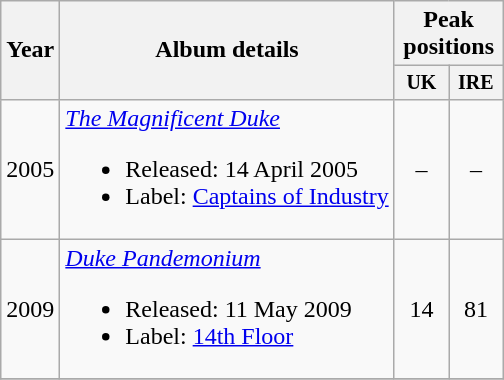<table class="wikitable" style="text-align:center;">
<tr>
<th rowspan="2">Year</th>
<th rowspan="2">Album details</th>
<th colspan="2">Peak positions</th>
</tr>
<tr style="font-size:smaller;">
<th width="30">UK<br></th>
<th width="30">IRE<br></th>
</tr>
<tr>
<td>2005</td>
<td align="left"><em><a href='#'>The Magnificent Duke</a></em><br><ul><li>Released: 14 April 2005</li><li>Label: <a href='#'>Captains of Industry</a></li></ul></td>
<td>–</td>
<td>–</td>
</tr>
<tr>
<td>2009</td>
<td align="left"><em><a href='#'>Duke Pandemonium</a></em><br><ul><li>Released: 11 May 2009</li><li>Label: <a href='#'>14th Floor</a></li></ul></td>
<td>14</td>
<td>81</td>
</tr>
<tr>
</tr>
</table>
